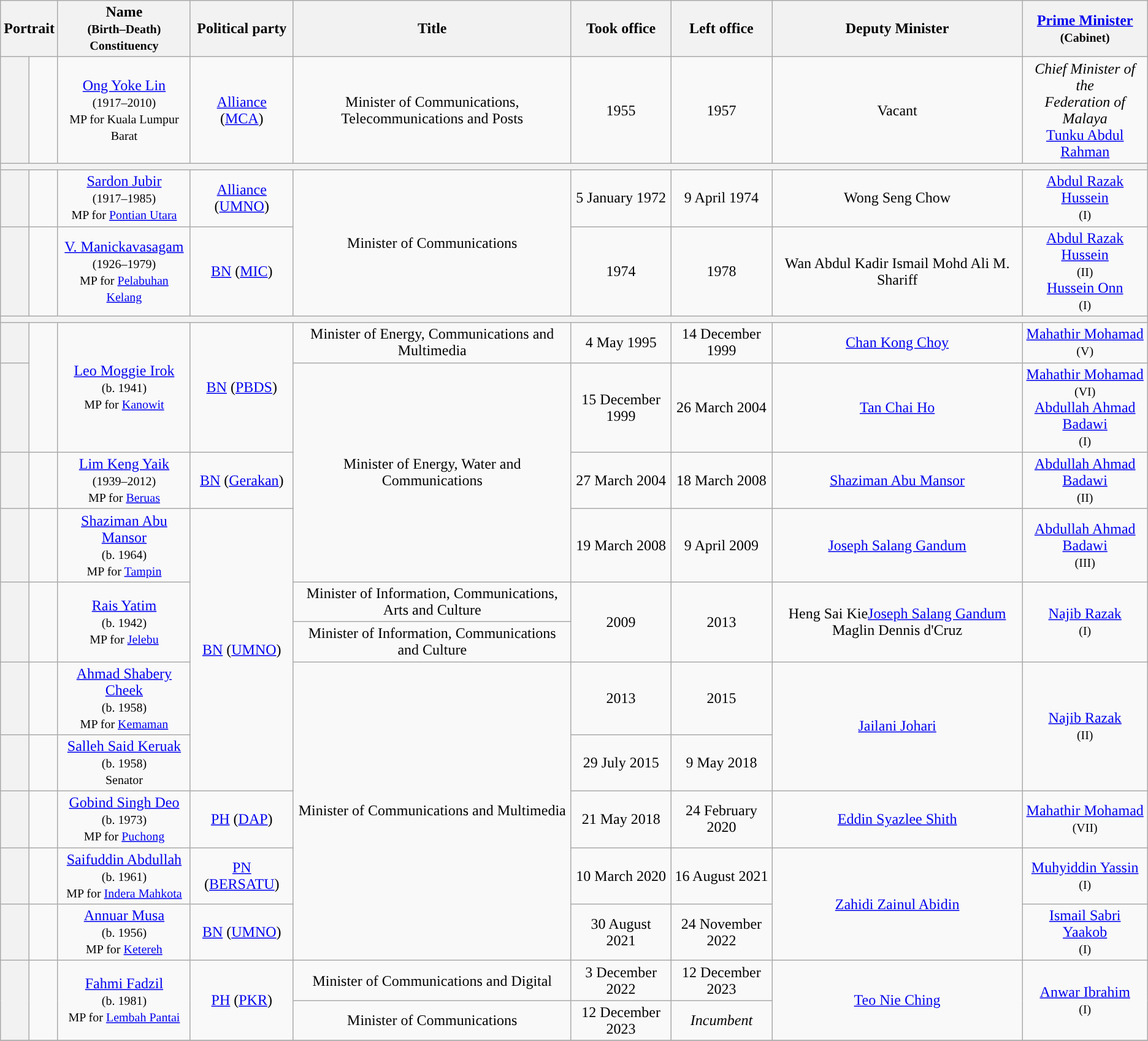<table class="wikitable" style="text-align:center;">
<tr>
<th colspan=2>Portrait</th>
<th>Name<br><small>(Birth–Death)<br>Constituency</small></th>
<th>Political party</th>
<th>Title</th>
<th>Took office</th>
<th>Left office</th>
<th>Deputy Minister</th>
<th><a href='#'>Prime Minister</a><br><small>(Cabinet)</small></th>
</tr>
<tr>
<th style="background:"></th>
<td></td>
<td><a href='#'>Ong Yoke Lin</a><br><small>(1917–2010)<br>MP for Kuala Lumpur Barat</small></td>
<td><a href='#'>Alliance</a> (<a href='#'>MCA</a>)</td>
<td>Minister of Communications, Telecommunications and Posts</td>
<td>1955</td>
<td>1957</td>
<td>Vacant</td>
<td><em>Chief Minister of the <br>Federation of Malaya</em><br><a href='#'>Tunku Abdul Rahman</a></td>
</tr>
<tr>
<th colspan="9" bgcolor="cccccc"></th>
</tr>
<tr>
<th style="background:"></th>
<td></td>
<td><a href='#'>Sardon Jubir</a><br><small>(1917–1985)<br>MP for <a href='#'>Pontian Utara</a></small></td>
<td><a href='#'>Alliance</a> (<a href='#'>UMNO</a>)</td>
<td rowspan=2>Minister of Communications</td>
<td>5 January 1972</td>
<td>9 April 1974</td>
<td>Wong Seng Chow</td>
<td><a href='#'>Abdul Razak Hussein</a><br><small>(I)</small></td>
</tr>
<tr>
<th style="background:"></th>
<td></td>
<td><a href='#'>V. Manickavasagam</a><br><small>(1926–1979)<br>MP for <a href='#'>Pelabuhan Kelang</a></small></td>
<td><a href='#'>BN</a> (<a href='#'>MIC</a>)</td>
<td>1974</td>
<td>1978</td>
<td>Wan Abdul Kadir Ismail Mohd Ali M. Shariff</td>
<td><a href='#'>Abdul Razak Hussein</a><br><small>(II)</small><br><a href='#'>Hussein Onn</a><br><small>(I)</small></td>
</tr>
<tr>
<th colspan="9" bgcolor="cccccc"></th>
</tr>
<tr>
<th style="background:"></th>
<td rowspan=2></td>
<td rowspan=2><a href='#'>Leo Moggie Irok</a><br><small>(b. 1941)<br>MP for <a href='#'>Kanowit</a></small></td>
<td rowspan=2><a href='#'>BN</a> (<a href='#'>PBDS</a>)</td>
<td>Minister of Energy, Communications and Multimedia</td>
<td>4 May 1995</td>
<td>14 December 1999</td>
<td><a href='#'>Chan Kong Choy</a></td>
<td><a href='#'>Mahathir Mohamad</a><br><small>(V)</small></td>
</tr>
<tr>
<th style="background:"></th>
<td rowspan=3>Minister of Energy, Water and Communications</td>
<td>15 December 1999</td>
<td>26 March 2004</td>
<td><a href='#'>Tan Chai Ho</a></td>
<td><a href='#'>Mahathir Mohamad</a><br><small>(VI)</small><br><a href='#'>Abdullah Ahmad Badawi</a><br><small>(I)</small></td>
</tr>
<tr>
<th style="background:"></th>
<td></td>
<td><a href='#'>Lim Keng Yaik</a><br><small>(1939–2012)<br>MP for <a href='#'>Beruas</a></small></td>
<td><a href='#'>BN</a> (<a href='#'>Gerakan</a>)</td>
<td>27 March 2004</td>
<td>18 March 2008</td>
<td><a href='#'>Shaziman Abu Mansor</a></td>
<td><a href='#'>Abdullah Ahmad Badawi</a><br><small>(II)</small></td>
</tr>
<tr>
<th style="background:"></th>
<td></td>
<td><a href='#'>Shaziman Abu Mansor</a><br><small>(b. 1964)<br>MP for <a href='#'>Tampin</a></small></td>
<td rowspan="5"><a href='#'>BN</a> (<a href='#'>UMNO</a>)</td>
<td>19 March 2008</td>
<td>9 April 2009</td>
<td><a href='#'>Joseph Salang Gandum</a></td>
<td><a href='#'>Abdullah Ahmad Badawi</a><br><small>(III)</small></td>
</tr>
<tr>
<th rowspan="2" style="background:"></th>
<td rowspan="2"></td>
<td rowspan="2"><a href='#'>Rais Yatim</a><br><small>(b. 1942)<br>MP for <a href='#'>Jelebu</a></small></td>
<td>Minister of Information, Communications, Arts and Culture</td>
<td rowspan="2">2009</td>
<td rowspan="2">2013</td>
<td rowspan="2">Heng Sai Kie<a href='#'>Joseph Salang Gandum</a> Maglin Dennis d'Cruz</td>
<td rowspan="2"><a href='#'>Najib Razak</a><br><small>(I)</small></td>
</tr>
<tr>
<td>Minister of Information, Communications and Culture</td>
</tr>
<tr>
<th style="background:"></th>
<td></td>
<td><a href='#'>Ahmad Shabery Cheek</a><br><small>(b. 1958)<br>MP for <a href='#'>Kemaman</a></small></td>
<td rowspan=5>Minister of Communications and Multimedia</td>
<td>2013</td>
<td>2015</td>
<td rowspan="2"><a href='#'>Jailani Johari</a></td>
<td rowspan="2"><a href='#'>Najib Razak</a><br><small>(II)</small></td>
</tr>
<tr>
<th style="background:"></th>
<td></td>
<td><a href='#'>Salleh Said Keruak</a><br><small>(b. 1958)<br>Senator</small></td>
<td>29 July 2015</td>
<td>9 May 2018</td>
</tr>
<tr>
<th style="background:"></th>
<td></td>
<td><a href='#'>Gobind Singh Deo</a><br><small>(b. 1973)<br> MP for <a href='#'>Puchong</a></small></td>
<td><a href='#'>PH</a> (<a href='#'>DAP</a>)</td>
<td>21 May 2018</td>
<td>24 February 2020</td>
<td><a href='#'>Eddin Syazlee Shith</a></td>
<td><a href='#'>Mahathir Mohamad</a><br><small>(VII)</small></td>
</tr>
<tr>
<th style="background:"></th>
<td></td>
<td><a href='#'>Saifuddin Abdullah</a><br><small>(b. 1961)<br>MP for <a href='#'>Indera Mahkota</a></small></td>
<td><a href='#'>PN</a> (<a href='#'>BERSATU</a>)</td>
<td>10 March 2020</td>
<td>16 August 2021</td>
<td rowspan="2"><a href='#'>Zahidi Zainul Abidin</a></td>
<td><a href='#'>Muhyiddin Yassin</a><br><small>(I)</small></td>
</tr>
<tr>
<th style="background:"></th>
<td></td>
<td><a href='#'>Annuar Musa</a><br><small>(b. 1956)<br>MP for <a href='#'>Ketereh</a></small></td>
<td><a href='#'>BN</a> (<a href='#'>UMNO</a>)</td>
<td>30 August 2021</td>
<td>24 November 2022</td>
<td><a href='#'>Ismail Sabri Yaakob</a><br><small>(I)</small></td>
</tr>
<tr>
<th rowspan=2 style="background:"></th>
<td rowspan="2"></td>
<td rowspan="2"><a href='#'>Fahmi Fadzil</a><br><small>(b. 1981)<br>MP for <a href='#'>Lembah Pantai</a></small></td>
<td rowspan="2"><a href='#'>PH</a> (<a href='#'>PKR</a>)</td>
<td>Minister of Communications and Digital</td>
<td>3 December 2022</td>
<td>12 December 2023</td>
<td rowspan="2"><a href='#'>Teo Nie Ching</a></td>
<td rowspan="2"><a href='#'>Anwar Ibrahim</a><br><small>(I)</small></td>
</tr>
<tr>
<td>Minister of Communications</td>
<td>12 December 2023</td>
<td><em>Incumbent</em></td>
</tr>
<tr>
</tr>
</table>
